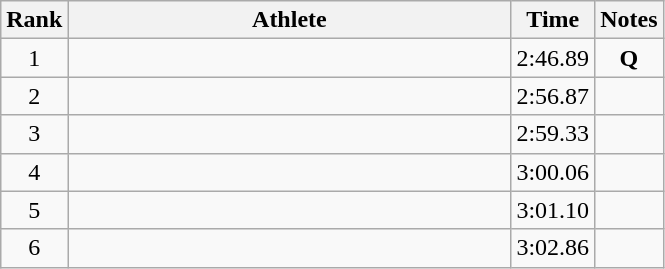<table class=wikitable>
<tr>
<th>Rank</th>
<th style=width:18em>Athlete</th>
<th>Time</th>
<th>Notes</th>
</tr>
<tr align=center>
<td>1</td>
<td align=left></td>
<td>2:46.89</td>
<td><strong>Q</strong></td>
</tr>
<tr align=center>
<td>2</td>
<td align=left></td>
<td>2:56.87</td>
<td></td>
</tr>
<tr align=center>
<td>3</td>
<td align=left></td>
<td>2:59.33</td>
<td></td>
</tr>
<tr align=center>
<td>4</td>
<td align=left></td>
<td>3:00.06</td>
<td></td>
</tr>
<tr align=center>
<td>5</td>
<td align=left></td>
<td>3:01.10</td>
<td></td>
</tr>
<tr align=center>
<td>6</td>
<td align=left></td>
<td>3:02.86</td>
<td></td>
</tr>
</table>
